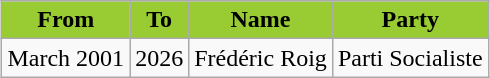<table class="wikitable" style="margin:1em auto;">
<tr>
<th style="background: #99cc33;">From</th>
<th style="background: #99cc33;">To</th>
<th style="background: #99cc33;">Name</th>
<th style="background: #99cc33;">Party</th>
</tr>
<tr>
<td>March 2001</td>
<td>2026</td>
<td>Frédéric Roig</td>
<td>Parti Socialiste</td>
</tr>
</table>
